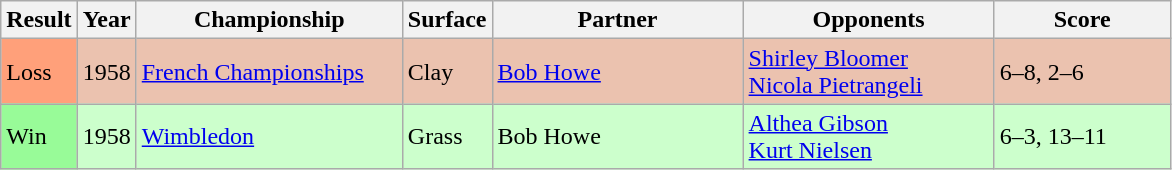<table class="sortable wikitable">
<tr>
<th style="width:40px">Result</th>
<th style="width:30px">Year</th>
<th style="width:170px">Championship</th>
<th style="width:50px">Surface</th>
<th style="width:160px">Partner</th>
<th style="width:160px">Opponents</th>
<th style="width:110px" class="unsortable">Score</th>
</tr>
<tr style="background:#ebc2af;">
<td style="background:#ffa07a;">Loss</td>
<td>1958</td>
<td><a href='#'>French Championships</a></td>
<td>Clay</td>
<td> <a href='#'>Bob Howe</a></td>
<td> <a href='#'>Shirley Bloomer</a><br> <a href='#'>Nicola Pietrangeli</a></td>
<td>6–8, 2–6</td>
</tr>
<tr style="background:#cfc;">
<td style="background:#98fb98;">Win</td>
<td>1958</td>
<td><a href='#'>Wimbledon</a></td>
<td>Grass</td>
<td> Bob Howe</td>
<td> <a href='#'>Althea Gibson</a><br> <a href='#'>Kurt Nielsen</a></td>
<td>6–3, 13–11</td>
</tr>
</table>
